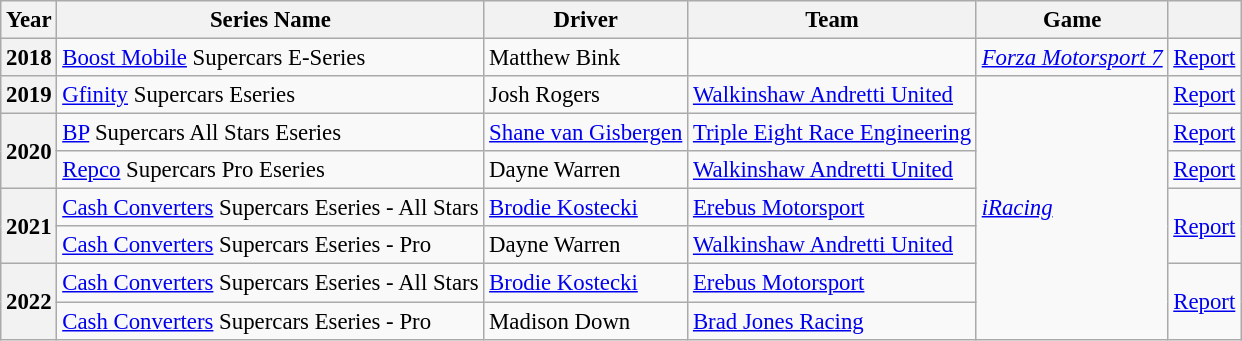<table class="wikitable" style="font-size: 95%;">
<tr>
<th>Year</th>
<th>Series Name</th>
<th>Driver</th>
<th>Team</th>
<th>Game</th>
<th></th>
</tr>
<tr>
<th>2018</th>
<td><a href='#'>Boost Mobile</a> Supercars E-Series</td>
<td> Matthew Bink</td>
<td></td>
<td><em><a href='#'>Forza Motorsport 7</a></em></td>
<td><a href='#'>Report</a></td>
</tr>
<tr>
<th>2019</th>
<td><a href='#'>Gfinity</a> Supercars Eseries</td>
<td> Josh Rogers</td>
<td><a href='#'>Walkinshaw Andretti United</a></td>
<td rowspan="7"><em><a href='#'>iRacing</a></em></td>
<td><a href='#'>Report</a></td>
</tr>
<tr>
<th rowspan=2>2020</th>
<td><a href='#'>BP</a> Supercars All Stars Eseries</td>
<td> <a href='#'>Shane van Gisbergen</a></td>
<td><a href='#'>Triple Eight Race Engineering</a></td>
<td><a href='#'>Report</a></td>
</tr>
<tr>
<td><a href='#'>Repco</a> Supercars Pro Eseries</td>
<td> Dayne Warren</td>
<td><a href='#'>Walkinshaw Andretti United</a></td>
<td><a href='#'>Report</a></td>
</tr>
<tr>
<th rowspan=2>2021</th>
<td><a href='#'>Cash Converters</a> Supercars Eseries - All Stars</td>
<td> <a href='#'>Brodie Kostecki</a></td>
<td><a href='#'>Erebus Motorsport</a></td>
<td rowspan="2"><a href='#'>Report</a></td>
</tr>
<tr>
<td><a href='#'>Cash Converters</a> Supercars Eseries - Pro</td>
<td> Dayne Warren</td>
<td><a href='#'>Walkinshaw Andretti United</a></td>
</tr>
<tr>
<th rowspan="2">2022</th>
<td><a href='#'>Cash Converters</a> Supercars Eseries - All Stars</td>
<td> <a href='#'>Brodie Kostecki</a></td>
<td><a href='#'>Erebus Motorsport</a></td>
<td rowspan="2"><a href='#'>Report</a></td>
</tr>
<tr>
<td><a href='#'>Cash Converters</a> Supercars Eseries - Pro</td>
<td> Madison Down</td>
<td><a href='#'>Brad Jones Racing</a></td>
</tr>
</table>
